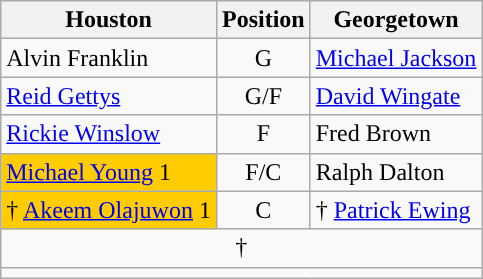<table class="wikitable">
<tr>
<th>Houston</th>
<th colspan="2">Position</th>
<th>Georgetown</th>
</tr>
<tr>
<td>Alvin Franklin</td>
<td colspan=2 style="text-align:center">G</td>
<td><a href='#'>Michael Jackson</a></td>
</tr>
<tr>
<td><a href='#'>Reid Gettys</a></td>
<td colspan=2 style="text-align:center">G/F</td>
<td><a href='#'>David Wingate</a></td>
</tr>
<tr>
<td><a href='#'>Rickie Winslow</a></td>
<td colspan=2 style="text-align:center">F</td>
<td>Fred Brown</td>
</tr>
<tr>
<td style="background:#ffcc00"><a href='#'>Michael Young</a> 1</td>
<td colspan=2 style="text-align:center">F/C</td>
<td>Ralph Dalton</td>
</tr>
<tr>
<td style="background:#ffcc00">† <a href='#'>Akeem Olajuwon</a> 1</td>
<td colspan=2 style="text-align:center">C</td>
<td>† <a href='#'>Patrick Ewing</a></td>
</tr>
<tr>
<td colspan="5" align=center>† </td>
</tr>
<tr>
<td colspan="5" align=center></td>
</tr>
</table>
